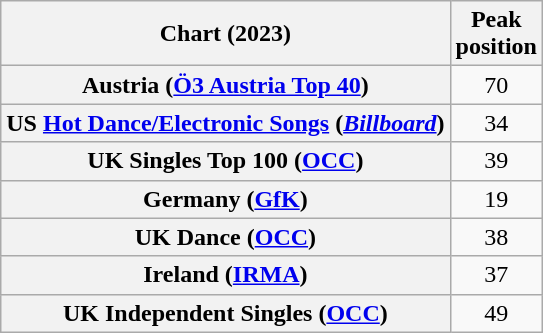<table class="wikitable sortable plainrowheaders" style="text-align:center">
<tr>
<th scope="col">Chart (2023)</th>
<th scope="col">Peak<br>position</th>
</tr>
<tr>
<th scope="row">Austria (<a href='#'>Ö3 Austria Top 40</a>)</th>
<td>70</td>
</tr>
<tr>
<th scope="row">US <a href='#'>Hot Dance/Electronic Songs</a> (<em><a href='#'>Billboard</a></em>)</th>
<td>34</td>
</tr>
<tr>
<th scope="row">UK Singles Top 100 (<a href='#'>OCC</a>)</th>
<td>39</td>
</tr>
<tr>
<th scope="row">Germany (<a href='#'>GfK</a>)</th>
<td>19</td>
</tr>
<tr>
<th scope="row">UK Dance (<a href='#'>OCC</a>)</th>
<td>38</td>
</tr>
<tr>
<th scope="row">Ireland (<a href='#'>IRMA</a>)</th>
<td>37</td>
</tr>
<tr>
<th scope="row">UK Independent Singles (<a href='#'>OCC</a>)</th>
<td>49</td>
</tr>
</table>
